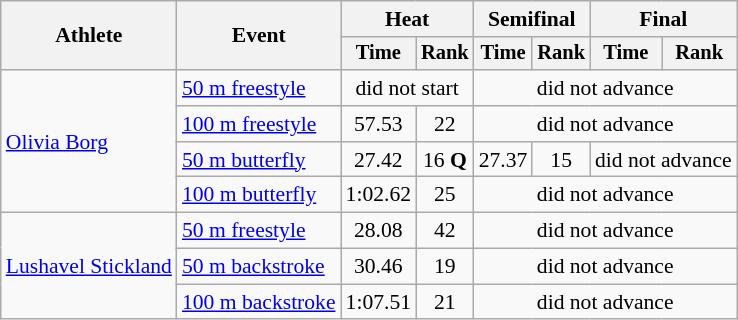<table class=wikitable style=font-size:90%>
<tr>
<th rowspan=2>Athlete</th>
<th rowspan=2>Event</th>
<th colspan=2>Heat</th>
<th colspan=2>Semifinal</th>
<th colspan=2>Final</th>
</tr>
<tr style=font-size:95%>
<th>Time</th>
<th>Rank</th>
<th>Time</th>
<th>Rank</th>
<th>Time</th>
<th>Rank</th>
</tr>
<tr align=center>
<td align=left rowspan=4><a href='#'>Olivia Borg</a></td>
<td align=left rowspan="1"><a href='#'>50 m freestyle</a></td>
<td colspan=2>did not start</td>
<td colspan=4>did not advance</td>
</tr>
<tr align=center>
<td align=left rowspan="1"><a href='#'>100 m freestyle</a></td>
<td>57.53</td>
<td>22</td>
<td colspan=4>did not advance</td>
</tr>
<tr align=center>
<td align=left rowspan="1"><a href='#'>50 m butterfly</a></td>
<td>27.42</td>
<td>16 <strong>Q</strong></td>
<td>27.37</td>
<td>15</td>
<td colspan=4>did not advance</td>
</tr>
<tr align=center>
<td align=left rowspan="1"><a href='#'>100 m butterfly</a></td>
<td>1:02.62</td>
<td>25</td>
<td colspan=4>did not advance</td>
</tr>
<tr align=center>
<td align=left rowspan=3><a href='#'>Lushavel Stickland</a></td>
<td align=left rowspan="1"><a href='#'>50 m freestyle</a></td>
<td>28.08</td>
<td>42</td>
<td colspan=4>did not advance</td>
</tr>
<tr align=center>
<td align=left rowspan="1"><a href='#'>50 m backstroke</a></td>
<td>30.46</td>
<td>19</td>
<td colspan=4>did not advance</td>
</tr>
<tr align=center>
<td align=left rowspan="1"><a href='#'>100 m backstroke</a></td>
<td>1:07.51</td>
<td>21</td>
<td colspan=4>did not advance</td>
</tr>
</table>
